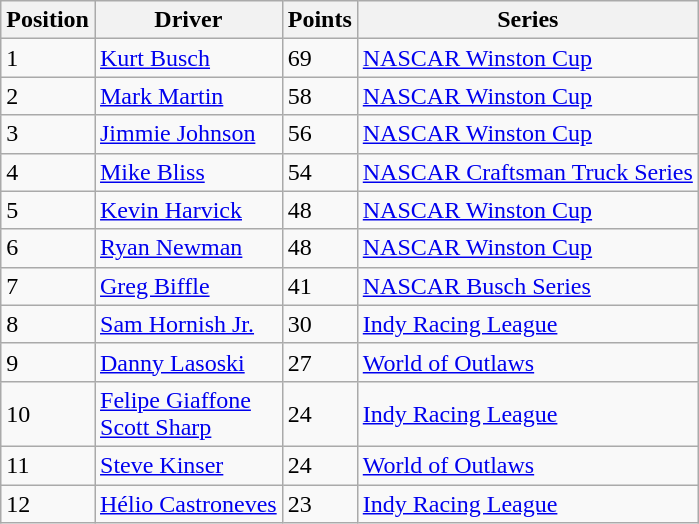<table class="wikitable">
<tr>
<th><strong>Position</strong></th>
<th><strong>Driver</strong></th>
<th><strong>Points</strong></th>
<th><strong>Series</strong></th>
</tr>
<tr>
<td>1</td>
<td> <a href='#'>Kurt Busch</a></td>
<td>69</td>
<td><a href='#'>NASCAR Winston Cup</a></td>
</tr>
<tr>
<td>2</td>
<td> <a href='#'>Mark Martin</a></td>
<td>58</td>
<td><a href='#'>NASCAR Winston Cup</a></td>
</tr>
<tr>
<td>3</td>
<td> <a href='#'>Jimmie Johnson</a></td>
<td>56</td>
<td><a href='#'>NASCAR Winston Cup</a></td>
</tr>
<tr>
<td>4</td>
<td> <a href='#'>Mike Bliss</a></td>
<td>54</td>
<td><a href='#'>NASCAR Craftsman Truck Series</a></td>
</tr>
<tr>
<td>5</td>
<td> <a href='#'>Kevin Harvick</a></td>
<td>48</td>
<td><a href='#'>NASCAR Winston Cup</a></td>
</tr>
<tr>
<td>6</td>
<td> <a href='#'>Ryan Newman</a></td>
<td>48</td>
<td><a href='#'>NASCAR Winston Cup</a></td>
</tr>
<tr>
<td>7</td>
<td> <a href='#'>Greg Biffle</a></td>
<td>41</td>
<td><a href='#'>NASCAR Busch Series</a></td>
</tr>
<tr>
<td>8</td>
<td> <a href='#'>Sam Hornish Jr.</a></td>
<td>30</td>
<td><a href='#'>Indy Racing League</a></td>
</tr>
<tr>
<td>9</td>
<td> <a href='#'>Danny Lasoski</a></td>
<td>27</td>
<td><a href='#'>World of Outlaws</a></td>
</tr>
<tr>
<td>10</td>
<td> <a href='#'>Felipe Giaffone</a><br> <a href='#'>Scott Sharp</a></td>
<td>24</td>
<td><a href='#'>Indy Racing League</a></td>
</tr>
<tr>
<td>11</td>
<td> <a href='#'>Steve Kinser</a></td>
<td>24</td>
<td><a href='#'>World of Outlaws</a></td>
</tr>
<tr>
<td>12</td>
<td> <a href='#'>Hélio Castroneves</a></td>
<td>23</td>
<td><a href='#'>Indy Racing League</a></td>
</tr>
</table>
